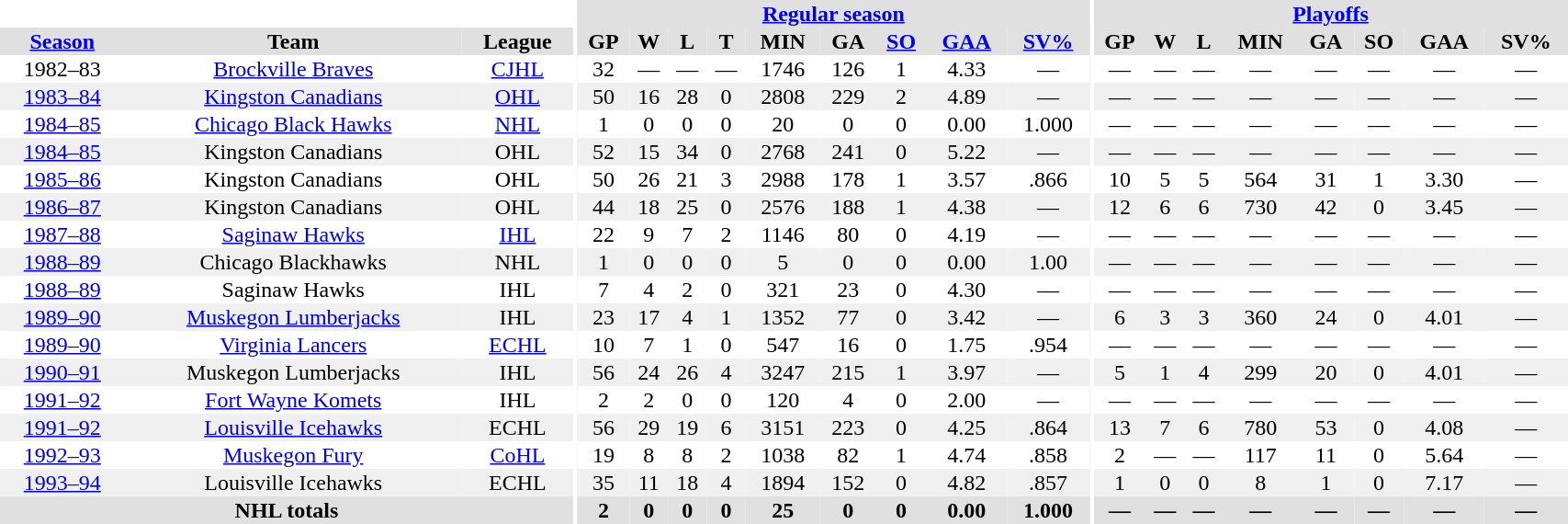<table border="0" cellpadding="1" cellspacing="0" style="width:90%; text-align:center;">
<tr bgcolor="#e0e0e0">
<th colspan="3" bgcolor="#ffffff"></th>
<th rowspan="99" bgcolor="#ffffff"></th>
<th colspan="9" bgcolor="#e0e0e0"><a href='#'>Regular season</a></th>
<th rowspan="99" bgcolor="#ffffff"></th>
<th colspan="8" bgcolor="#e0e0e0"><a href='#'>Playoffs</a></th>
</tr>
<tr bgcolor="#e0e0e0">
<th><a href='#'>Season</a></th>
<th>Team</th>
<th>League</th>
<th>GP</th>
<th>W</th>
<th>L</th>
<th>T</th>
<th>MIN</th>
<th>GA</th>
<th><a href='#'>SO</a></th>
<th><a href='#'>GAA</a></th>
<th><a href='#'>SV%</a></th>
<th>GP</th>
<th>W</th>
<th>L</th>
<th>MIN</th>
<th>GA</th>
<th>SO</th>
<th>GAA</th>
<th>SV%</th>
</tr>
<tr>
<td>1982–83</td>
<td><a href='#'>Brockville Braves</a></td>
<td><a href='#'>CJHL</a></td>
<td>32</td>
<td>—</td>
<td>—</td>
<td>—</td>
<td>1746</td>
<td>126</td>
<td>1</td>
<td>4.33</td>
<td>—</td>
<td>—</td>
<td>—</td>
<td>—</td>
<td>—</td>
<td>—</td>
<td>—</td>
<td>—</td>
<td>—</td>
</tr>
<tr bgcolor="#f0f0f0">
<td><a href='#'>1983–84</a></td>
<td><a href='#'>Kingston Canadians</a></td>
<td><a href='#'>OHL</a></td>
<td>50</td>
<td>16</td>
<td>28</td>
<td>0</td>
<td>2808</td>
<td>229</td>
<td>2</td>
<td>4.89</td>
<td>—</td>
<td>—</td>
<td>—</td>
<td>—</td>
<td>—</td>
<td>—</td>
<td>—</td>
<td>—</td>
<td>—</td>
</tr>
<tr>
<td><a href='#'>1984–85</a></td>
<td><a href='#'>Chicago Black Hawks</a></td>
<td><a href='#'>NHL</a></td>
<td>1</td>
<td>0</td>
<td>0</td>
<td>0</td>
<td>20</td>
<td>0</td>
<td>0</td>
<td>0.00</td>
<td>1.000</td>
<td>—</td>
<td>—</td>
<td>—</td>
<td>—</td>
<td>—</td>
<td>—</td>
<td>—</td>
<td>—</td>
</tr>
<tr bgcolor="#f0f0f0">
<td><a href='#'>1984–85</a></td>
<td>Kingston Canadians</td>
<td>OHL</td>
<td>52</td>
<td>15</td>
<td>34</td>
<td>0</td>
<td>2768</td>
<td>241</td>
<td>0</td>
<td>5.22</td>
<td>—</td>
<td>—</td>
<td>—</td>
<td>—</td>
<td>—</td>
<td>—</td>
<td>—</td>
<td>—</td>
<td>—</td>
</tr>
<tr>
<td><a href='#'>1985–86</a></td>
<td>Kingston Canadians</td>
<td>OHL</td>
<td>50</td>
<td>26</td>
<td>21</td>
<td>3</td>
<td>2988</td>
<td>178</td>
<td>1</td>
<td>3.57</td>
<td>.866</td>
<td>10</td>
<td>5</td>
<td>5</td>
<td>564</td>
<td>31</td>
<td>1</td>
<td>3.30</td>
<td>—</td>
</tr>
<tr bgcolor="#f0f0f0">
<td><a href='#'>1986–87</a></td>
<td>Kingston Canadians</td>
<td>OHL</td>
<td>44</td>
<td>18</td>
<td>25</td>
<td>0</td>
<td>2576</td>
<td>188</td>
<td>1</td>
<td>4.38</td>
<td>—</td>
<td>12</td>
<td>6</td>
<td>6</td>
<td>730</td>
<td>42</td>
<td>0</td>
<td>3.45</td>
<td>—</td>
</tr>
<tr>
<td><a href='#'>1987–88</a></td>
<td><a href='#'>Saginaw Hawks</a></td>
<td><a href='#'>IHL</a></td>
<td>22</td>
<td>9</td>
<td>7</td>
<td>2</td>
<td>1146</td>
<td>80</td>
<td>0</td>
<td>4.19</td>
<td>—</td>
<td>—</td>
<td>—</td>
<td>—</td>
<td>—</td>
<td>—</td>
<td>—</td>
<td>—</td>
<td>—</td>
</tr>
<tr bgcolor="#f0f0f0">
<td><a href='#'>1988–89</a></td>
<td>Chicago Blackhawks</td>
<td>NHL</td>
<td>1</td>
<td>0</td>
<td>0</td>
<td>0</td>
<td>5</td>
<td>0</td>
<td>0</td>
<td>0.00</td>
<td>1.00</td>
<td>—</td>
<td>—</td>
<td>—</td>
<td>—</td>
<td>—</td>
<td>—</td>
<td>—</td>
<td>—</td>
</tr>
<tr>
<td><a href='#'>1988–89</a></td>
<td>Saginaw Hawks</td>
<td>IHL</td>
<td>7</td>
<td>4</td>
<td>2</td>
<td>0</td>
<td>321</td>
<td>23</td>
<td>0</td>
<td>4.30</td>
<td>—</td>
<td>—</td>
<td>—</td>
<td>—</td>
<td>—</td>
<td>—</td>
<td>—</td>
<td>—</td>
<td>—</td>
</tr>
<tr bgcolor="#f0f0f0">
<td><a href='#'>1989–90</a></td>
<td><a href='#'>Muskegon Lumberjacks</a></td>
<td>IHL</td>
<td>23</td>
<td>17</td>
<td>4</td>
<td>1</td>
<td>1352</td>
<td>77</td>
<td>0</td>
<td>3.42</td>
<td>—</td>
<td>6</td>
<td>3</td>
<td>3</td>
<td>360</td>
<td>24</td>
<td>0</td>
<td>4.01</td>
<td>—</td>
</tr>
<tr>
<td><a href='#'>1989–90</a></td>
<td><a href='#'>Virginia Lancers</a></td>
<td><a href='#'>ECHL</a></td>
<td>10</td>
<td>7</td>
<td>1</td>
<td>0</td>
<td>547</td>
<td>16</td>
<td>0</td>
<td>1.75</td>
<td>.954</td>
<td>—</td>
<td>—</td>
<td>—</td>
<td>—</td>
<td>—</td>
<td>—</td>
<td>—</td>
<td>—</td>
</tr>
<tr bgcolor="#f0f0f0">
<td><a href='#'>1990–91</a></td>
<td>Muskegon Lumberjacks</td>
<td>IHL</td>
<td>56</td>
<td>24</td>
<td>26</td>
<td>4</td>
<td>3247</td>
<td>215</td>
<td>1</td>
<td>3.97</td>
<td>—</td>
<td>5</td>
<td>1</td>
<td>4</td>
<td>299</td>
<td>20</td>
<td>0</td>
<td>4.01</td>
<td>—</td>
</tr>
<tr>
<td><a href='#'>1991–92</a></td>
<td><a href='#'>Fort Wayne Komets</a></td>
<td>IHL</td>
<td>2</td>
<td>2</td>
<td>0</td>
<td>0</td>
<td>120</td>
<td>4</td>
<td>0</td>
<td>2.00</td>
<td>—</td>
<td>—</td>
<td>—</td>
<td>—</td>
<td>—</td>
<td>—</td>
<td>—</td>
<td>—</td>
<td>—</td>
</tr>
<tr bgcolor="#f0f0f0">
<td><a href='#'>1991–92</a></td>
<td><a href='#'>Louisville Icehawks</a></td>
<td>ECHL</td>
<td>56</td>
<td>29</td>
<td>19</td>
<td>6</td>
<td>3151</td>
<td>223</td>
<td>0</td>
<td>4.25</td>
<td>.864</td>
<td>13</td>
<td>7</td>
<td>6</td>
<td>780</td>
<td>53</td>
<td>0</td>
<td>4.08</td>
<td>—</td>
</tr>
<tr>
<td><a href='#'>1992–93</a></td>
<td><a href='#'>Muskegon Fury</a></td>
<td><a href='#'>CoHL</a></td>
<td>19</td>
<td>8</td>
<td>8</td>
<td>2</td>
<td>1038</td>
<td>82</td>
<td>1</td>
<td>4.74</td>
<td>.858</td>
<td>2</td>
<td>—</td>
<td>—</td>
<td>117</td>
<td>11</td>
<td>0</td>
<td>5.64</td>
<td>—</td>
</tr>
<tr bgcolor="#f0f0f0">
<td><a href='#'>1993–94</a></td>
<td>Louisville Icehawks</td>
<td>ECHL</td>
<td>35</td>
<td>11</td>
<td>18</td>
<td>4</td>
<td>1894</td>
<td>152</td>
<td>0</td>
<td>4.82</td>
<td>.857</td>
<td>1</td>
<td>0</td>
<td>0</td>
<td>8</td>
<td>1</td>
<td>0</td>
<td>7.17</td>
<td>—</td>
</tr>
<tr bgcolor="#e0e0e0">
<th colspan=3>NHL totals</th>
<th>2</th>
<th>0</th>
<th>0</th>
<th>0</th>
<th>25</th>
<th>0</th>
<th>0</th>
<th>0.00</th>
<th>1.000</th>
<th>—</th>
<th>—</th>
<th>—</th>
<th>—</th>
<th>—</th>
<th>—</th>
<th>—</th>
<th>—</th>
</tr>
</table>
